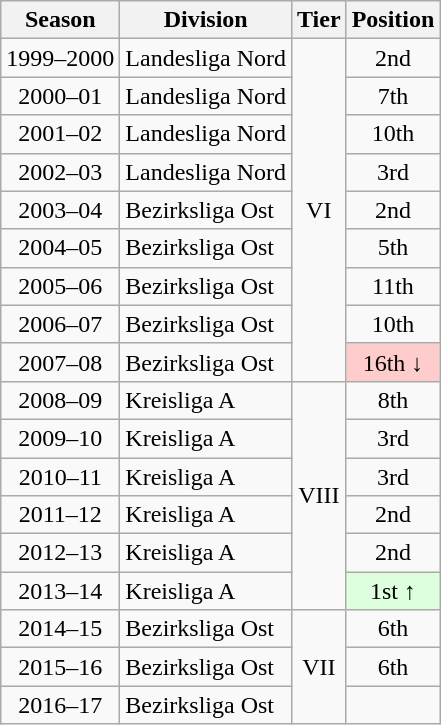<table class="wikitable">
<tr>
<th>Season</th>
<th>Division</th>
<th>Tier</th>
<th>Position</th>
</tr>
<tr align="center">
<td>1999–2000</td>
<td align="left">Landesliga Nord</td>
<td rowspan=9>VI</td>
<td>2nd</td>
</tr>
<tr align="center">
<td>2000–01</td>
<td align="left">Landesliga Nord</td>
<td>7th</td>
</tr>
<tr align="center">
<td>2001–02</td>
<td align="left">Landesliga Nord</td>
<td>10th</td>
</tr>
<tr align="center">
<td>2002–03</td>
<td align="left">Landesliga Nord</td>
<td>3rd</td>
</tr>
<tr align="center">
<td>2003–04</td>
<td align="left">Bezirksliga Ost</td>
<td>2nd</td>
</tr>
<tr align="center">
<td>2004–05</td>
<td align="left">Bezirksliga Ost</td>
<td>5th</td>
</tr>
<tr align="center">
<td>2005–06</td>
<td align="left">Bezirksliga Ost</td>
<td>11th</td>
</tr>
<tr align="center">
<td>2006–07</td>
<td align="left">Bezirksliga Ost</td>
<td>10th</td>
</tr>
<tr align="center">
<td>2007–08</td>
<td align="left">Bezirksliga Ost</td>
<td bgcolor="#ffcccc">16th ↓</td>
</tr>
<tr align="center">
<td>2008–09</td>
<td align="left">Kreisliga A</td>
<td rowspan=6>VIII</td>
<td>8th</td>
</tr>
<tr align="center">
<td>2009–10</td>
<td align="left">Kreisliga A</td>
<td>3rd</td>
</tr>
<tr align="center">
<td>2010–11</td>
<td align="left">Kreisliga A</td>
<td>3rd</td>
</tr>
<tr align="center">
<td>2011–12</td>
<td align="left">Kreisliga A</td>
<td>2nd</td>
</tr>
<tr align="center">
<td>2012–13</td>
<td align="left">Kreisliga A</td>
<td>2nd</td>
</tr>
<tr align="center">
<td>2013–14</td>
<td align="left">Kreisliga A</td>
<td bgcolor="#ddffdd">1st ↑</td>
</tr>
<tr align="center">
<td>2014–15</td>
<td align="left">Bezirksliga Ost</td>
<td rowspan=3>VII</td>
<td>6th</td>
</tr>
<tr align="center">
<td>2015–16</td>
<td align="left">Bezirksliga Ost</td>
<td>6th</td>
</tr>
<tr align="center">
<td>2016–17</td>
<td align="left">Bezirksliga Ost</td>
<td></td>
</tr>
</table>
